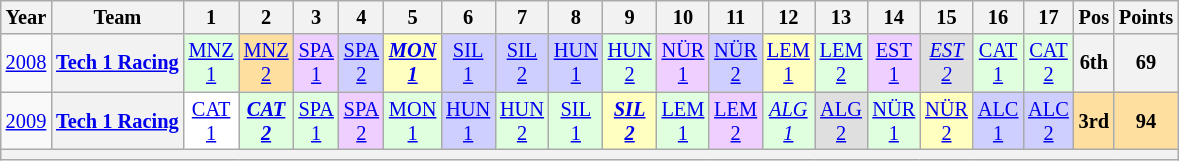<table class="wikitable" style="text-align:center; font-size:85%">
<tr>
<th>Year</th>
<th>Team</th>
<th>1</th>
<th>2</th>
<th>3</th>
<th>4</th>
<th>5</th>
<th>6</th>
<th>7</th>
<th>8</th>
<th>9</th>
<th>10</th>
<th>11</th>
<th>12</th>
<th>13</th>
<th>14</th>
<th>15</th>
<th>16</th>
<th>17</th>
<th>Pos</th>
<th>Points</th>
</tr>
<tr>
<td><a href='#'>2008</a></td>
<th nowrap><a href='#'>Tech 1 Racing</a></th>
<td style="background:#DFfFDF;"><a href='#'>MNZ<br>1</a><br></td>
<td style="background:#fFDF9F;"><a href='#'>MNZ<br>2</a><br></td>
<td style="background:#eFcFfF;"><a href='#'>SPA<br>1</a><br></td>
<td style="background:#cFcFfF;"><a href='#'>SPA<br>2</a><br></td>
<td style="background:#fFfFbF;"><strong><em><a href='#'>MON<br>1</a></em></strong><br></td>
<td style="background:#cFcFfF;"><a href='#'>SIL<br>1</a><br></td>
<td style="background:#cFcFfF;"><a href='#'>SIL<br>2</a><br></td>
<td style="background:#cFcFfF;"><a href='#'>HUN<br>1</a><br></td>
<td style="background:#DFfFDF;"><a href='#'>HUN<br>2</a><br></td>
<td style="background:#eFcFfF;"><a href='#'>NÜR<br>1</a><br></td>
<td style="background:#cFcFfF;"><a href='#'>NÜR<br>2</a><br></td>
<td style="background:#fFfFbF;"><a href='#'>LEM<br>1</a><br></td>
<td style="background:#DFfFDF;"><a href='#'>LEM<br>2</a><br></td>
<td style="background:#eFcFfF;"><a href='#'>EST<br>1</a><br></td>
<td style="background:#DFDFDF;"><em><a href='#'>EST<br>2</a></em><br></td>
<td style="background:#DFfFDF;"><a href='#'>CAT<br>1</a><br></td>
<td style="background:#DFfFDF;"><a href='#'>CAT<br>2</a><br></td>
<th>6th</th>
<th>69</th>
</tr>
<tr>
<td><a href='#'>2009</a></td>
<th nowrap><a href='#'>Tech 1 Racing</a></th>
<td style="background:#FFFFFF;"><a href='#'>CAT<br>1</a><br></td>
<td style="background:#DFfFDF;"><strong><em><a href='#'>CAT<br>2</a></em></strong><br></td>
<td style="background:#DFFFDF;"><a href='#'>SPA<br>1</a><br></td>
<td style="background:#eFcFfF;"><a href='#'>SPA<br>2</a><br></td>
<td style="background:#DFfFDF;"><a href='#'>MON<br>1</a><br></td>
<td style="background:#cFcFfF;"><a href='#'>HUN<br>1</a><br></td>
<td style="background:#DFfFDF;"><a href='#'>HUN<br>2</a><br></td>
<td style="background:#DFfFDF;"><a href='#'>SIL<br>1</a><br></td>
<td style="background:#fFfFbF;"><strong><em><a href='#'>SIL<br>2</a></em></strong><br></td>
<td style="background:#DFfFDF;"><a href='#'>LEM<br>1</a><br></td>
<td style="background:#eFcFfF;"><a href='#'>LEM<br>2</a><br></td>
<td style="background:#DFfFDF;"><em><a href='#'>ALG<br>1</a></em><br></td>
<td style="background:#DFDFDF;"><a href='#'>ALG<br>2</a><br></td>
<td style="background:#DFfFDF;"><a href='#'>NÜR<br>1</a><br></td>
<td style="background:#fFfFbF;"><a href='#'>NÜR<br>2</a><br></td>
<td style="background:#cFcFfF;"><a href='#'>ALC<br>1</a><br></td>
<td style="background:#cFcFfF;"><a href='#'>ALC<br>2</a><br></td>
<td style="background:#fFDF9F;"><strong>3rd</strong></td>
<td style="background:#fFDF9F;"><strong>94</strong></td>
</tr>
<tr>
<th colspan="21"></th>
</tr>
</table>
